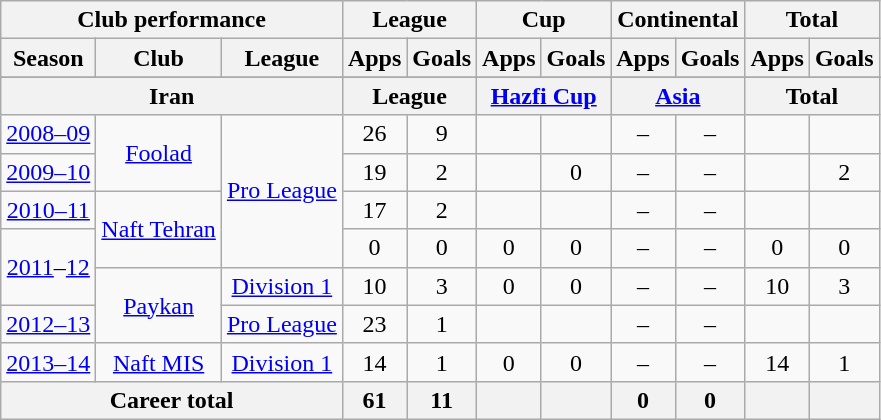<table class="wikitable" style="text-align:center">
<tr>
<th colspan=3>Club performance</th>
<th colspan=2>League</th>
<th colspan=2>Cup</th>
<th colspan=2>Continental</th>
<th colspan=2>Total</th>
</tr>
<tr>
<th>Season</th>
<th>Club</th>
<th>League</th>
<th>Apps</th>
<th>Goals</th>
<th>Apps</th>
<th>Goals</th>
<th>Apps</th>
<th>Goals</th>
<th>Apps</th>
<th>Goals</th>
</tr>
<tr>
</tr>
<tr>
<th colspan=3>Iran</th>
<th colspan=2>League</th>
<th colspan=2><a href='#'>Hazfi Cup</a></th>
<th colspan=2><a href='#'>Asia</a></th>
<th colspan=2>Total</th>
</tr>
<tr>
<td><a href='#'>2008–09</a></td>
<td rowspan="2"><a href='#'>Foolad</a></td>
<td rowspan="4"><a href='#'>Pro League</a></td>
<td>26</td>
<td>9</td>
<td></td>
<td></td>
<td>–</td>
<td>–</td>
<td></td>
<td></td>
</tr>
<tr>
<td><a href='#'>2009–10</a></td>
<td>19</td>
<td>2</td>
<td></td>
<td>0</td>
<td>–</td>
<td>–</td>
<td></td>
<td>2</td>
</tr>
<tr>
<td><a href='#'>2010–11</a></td>
<td rowspan="2"><a href='#'>Naft Tehran</a></td>
<td>17</td>
<td>2</td>
<td></td>
<td></td>
<td>–</td>
<td>–</td>
<td></td>
<td></td>
</tr>
<tr>
<td rowspan="2"><a href='#'>2011</a>–<a href='#'>12</a></td>
<td>0</td>
<td>0</td>
<td>0</td>
<td>0</td>
<td>–</td>
<td>–</td>
<td>0</td>
<td>0</td>
</tr>
<tr>
<td rowspan="2"><a href='#'>Paykan</a></td>
<td><a href='#'>Division 1</a></td>
<td>10</td>
<td>3</td>
<td>0</td>
<td>0</td>
<td>–</td>
<td>–</td>
<td>10</td>
<td>3</td>
</tr>
<tr>
<td><a href='#'>2012–13</a></td>
<td><a href='#'>Pro League</a></td>
<td>23</td>
<td>1</td>
<td></td>
<td></td>
<td>–</td>
<td>–</td>
<td></td>
<td></td>
</tr>
<tr>
<td><a href='#'>2013–14</a></td>
<td><a href='#'>Naft MIS</a></td>
<td><a href='#'>Division 1</a></td>
<td>14</td>
<td>1</td>
<td>0</td>
<td>0</td>
<td>–</td>
<td>–</td>
<td>14</td>
<td>1</td>
</tr>
<tr>
<th colspan=3>Career total</th>
<th>61</th>
<th>11</th>
<th></th>
<th></th>
<th>0</th>
<th>0</th>
<th></th>
<th></th>
</tr>
</table>
